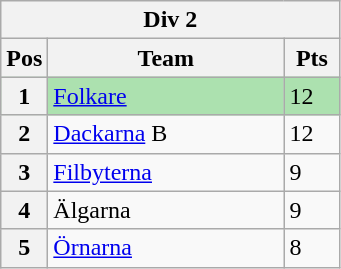<table class="wikitable">
<tr>
<th colspan="3">Div 2</th>
</tr>
<tr>
<th width=20>Pos</th>
<th width=150>Team</th>
<th width=30>Pts</th>
</tr>
<tr style="background:#ACE1AF;">
<th>1</th>
<td><a href='#'>Folkare</a></td>
<td>12</td>
</tr>
<tr>
<th>2</th>
<td><a href='#'>Dackarna</a> B</td>
<td>12</td>
</tr>
<tr>
<th>3</th>
<td><a href='#'>Filbyterna</a></td>
<td>9</td>
</tr>
<tr>
<th>4</th>
<td>Älgarna</td>
<td>9</td>
</tr>
<tr>
<th>5</th>
<td><a href='#'>Örnarna</a></td>
<td>8</td>
</tr>
</table>
